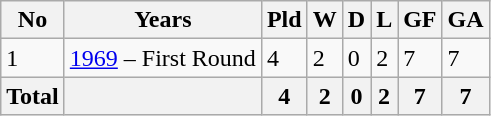<table class = "wikitable">
<tr>
<th>No</th>
<th>Years</th>
<th>Pld</th>
<th>W</th>
<th>D</th>
<th>L</th>
<th>GF</th>
<th>GA</th>
</tr>
<tr>
<td>1</td>
<td><a href='#'>1969</a> – First Round</td>
<td>4</td>
<td>2</td>
<td>0</td>
<td>2</td>
<td>7</td>
<td>7</td>
</tr>
<tr>
<th>Total</th>
<th></th>
<th>4</th>
<th>2</th>
<th>0</th>
<th>2</th>
<th>7</th>
<th>7</th>
</tr>
</table>
